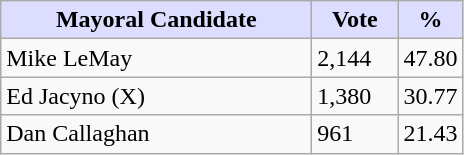<table class="wikitable">
<tr>
<th style="background:#ddf; width:200px;">Mayoral Candidate</th>
<th style="background:#ddf; width:50px;">Vote</th>
<th style="background:#ddf; width:30px;">%</th>
</tr>
<tr>
<td>Mike LeMay</td>
<td>2,144</td>
<td>47.80</td>
</tr>
<tr>
<td>Ed Jacyno (X)</td>
<td>1,380</td>
<td>30.77</td>
</tr>
<tr>
<td>Dan Callaghan</td>
<td>961</td>
<td>21.43</td>
</tr>
</table>
